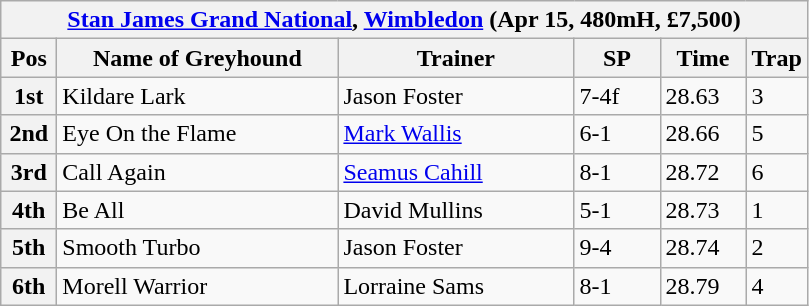<table class="wikitable">
<tr>
<th colspan="6"><a href='#'>Stan James Grand National</a>, <a href='#'>Wimbledon</a> (Apr 15, 480mH, £7,500)</th>
</tr>
<tr>
<th width=30>Pos</th>
<th width=180>Name of Greyhound</th>
<th width=150>Trainer</th>
<th width=50>SP</th>
<th width=50>Time</th>
<th width=30>Trap</th>
</tr>
<tr>
<th>1st</th>
<td>Kildare Lark</td>
<td>Jason Foster</td>
<td>7-4f</td>
<td>28.63</td>
<td>3</td>
</tr>
<tr>
<th>2nd</th>
<td>Eye On the Flame</td>
<td><a href='#'>Mark Wallis</a></td>
<td>6-1</td>
<td>28.66</td>
<td>5</td>
</tr>
<tr>
<th>3rd</th>
<td>Call Again</td>
<td><a href='#'>Seamus Cahill</a></td>
<td>8-1</td>
<td>28.72</td>
<td>6</td>
</tr>
<tr>
<th>4th</th>
<td>Be All</td>
<td>David Mullins</td>
<td>5-1</td>
<td>28.73</td>
<td>1</td>
</tr>
<tr>
<th>5th</th>
<td>Smooth Turbo</td>
<td>Jason Foster</td>
<td>9-4</td>
<td>28.74</td>
<td>2</td>
</tr>
<tr>
<th>6th</th>
<td>Morell Warrior</td>
<td>Lorraine Sams</td>
<td>8-1</td>
<td>28.79</td>
<td>4</td>
</tr>
</table>
